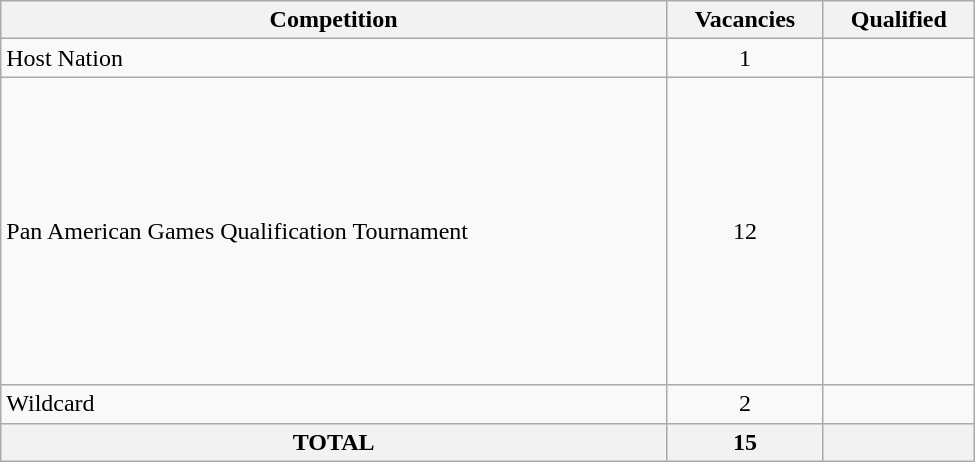<table class = "wikitable" width=650>
<tr>
<th>Competition</th>
<th>Vacancies</th>
<th>Qualified</th>
</tr>
<tr>
<td>Host Nation</td>
<td align="center">1</td>
<td></td>
</tr>
<tr>
<td>Pan American Games Qualification Tournament</td>
<td align="center">12</td>
<td><br><br><br><br><br><br><br><br><br><br><br></td>
</tr>
<tr>
<td>Wildcard</td>
<td align="center">2</td>
<td><br></td>
</tr>
<tr>
<th>TOTAL</th>
<th>15</th>
<th></th>
</tr>
</table>
